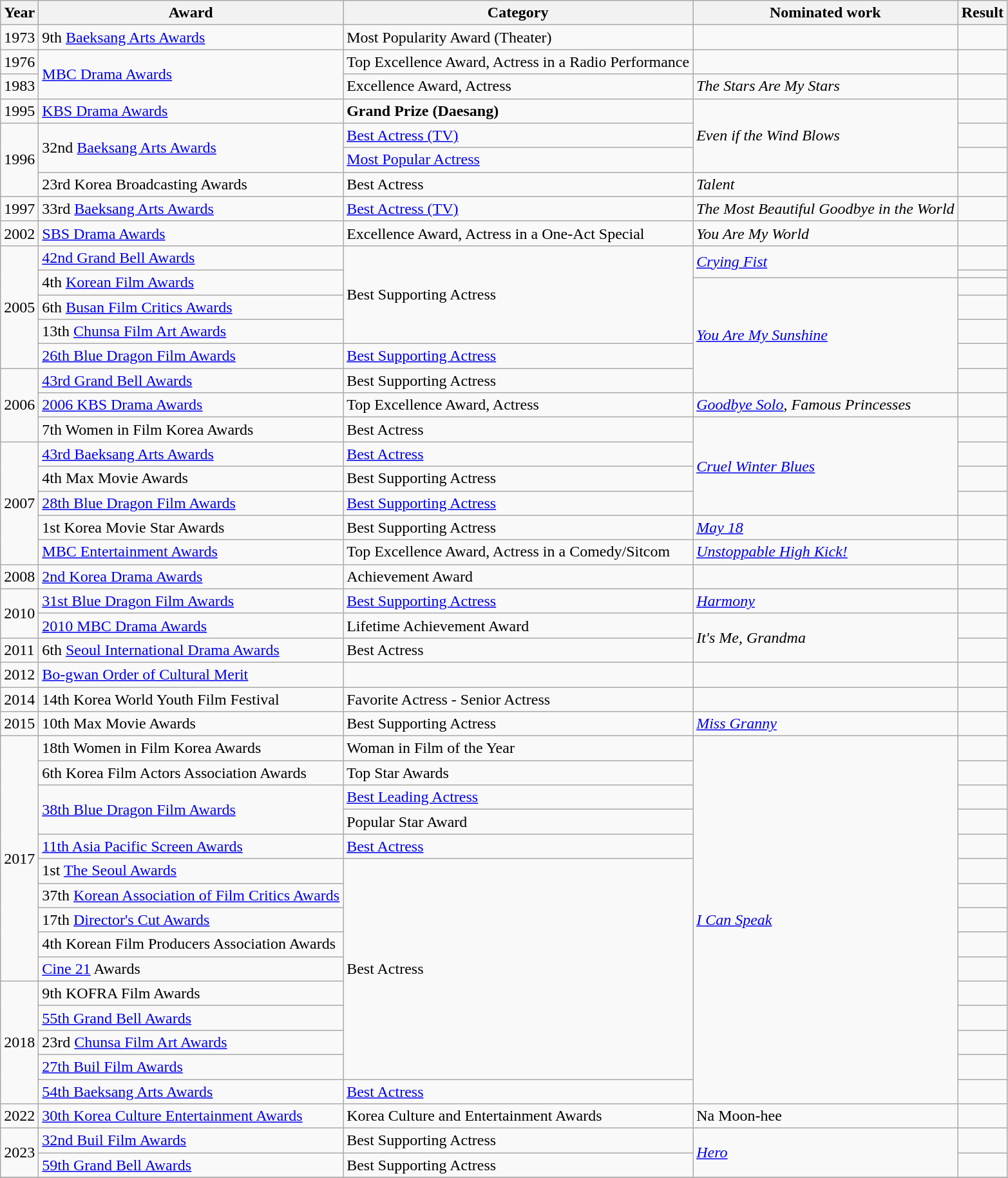<table class="wikitable sortable">
<tr>
<th>Year</th>
<th>Award</th>
<th>Category</th>
<th>Nominated work</th>
<th>Result</th>
</tr>
<tr>
<td>1973</td>
<td>9th <a href='#'>Baeksang Arts Awards</a></td>
<td>Most Popularity Award (Theater)</td>
<td></td>
<td></td>
</tr>
<tr>
<td>1976</td>
<td rowspan="2"><a href='#'>MBC Drama Awards</a></td>
<td>Top Excellence Award, Actress in a Radio Performance</td>
<td></td>
<td></td>
</tr>
<tr>
<td>1983</td>
<td>Excellence Award, Actress</td>
<td><em>The Stars Are My Stars</em></td>
<td></td>
</tr>
<tr>
<td>1995</td>
<td><a href='#'>KBS Drama Awards</a></td>
<td><strong>Grand Prize (Daesang)</strong></td>
<td rowspan="3"><em>Even if the Wind Blows</em></td>
<td></td>
</tr>
<tr>
<td rowspan="3">1996</td>
<td rowspan="2">32nd <a href='#'>Baeksang Arts Awards</a></td>
<td><a href='#'>Best Actress (TV)</a></td>
<td></td>
</tr>
<tr>
<td><a href='#'>Most Popular Actress</a></td>
<td></td>
</tr>
<tr>
<td>23rd Korea Broadcasting Awards</td>
<td>Best Actress</td>
<td><em>Talent</em></td>
<td></td>
</tr>
<tr>
<td>1997</td>
<td>33rd <a href='#'>Baeksang Arts Awards</a></td>
<td><a href='#'>Best Actress (TV)</a></td>
<td><em>The Most Beautiful Goodbye in the World</em></td>
<td></td>
</tr>
<tr>
<td>2002</td>
<td><a href='#'>SBS Drama Awards</a></td>
<td>Excellence Award, Actress in a One-Act Special</td>
<td><em>You Are My World</em></td>
<td></td>
</tr>
<tr>
<td rowspan="6">2005</td>
<td><a href='#'>42nd Grand Bell Awards</a></td>
<td rowspan="5">Best Supporting Actress</td>
<td rowspan=2><em><a href='#'>Crying Fist</a></em></td>
<td></td>
</tr>
<tr>
<td rowspan=2>4th <a href='#'>Korean Film Awards</a></td>
<td></td>
</tr>
<tr>
<td rowspan="5"><em><a href='#'>You Are My Sunshine</a></em></td>
<td></td>
</tr>
<tr>
<td>6th <a href='#'>Busan Film Critics Awards</a></td>
<td></td>
</tr>
<tr>
<td>13th <a href='#'>Chunsa Film Art Awards</a></td>
<td></td>
</tr>
<tr>
<td><a href='#'>26th Blue Dragon Film Awards</a></td>
<td><a href='#'>Best Supporting Actress</a></td>
<td></td>
</tr>
<tr>
<td rowspan=3>2006</td>
<td><a href='#'>43rd Grand Bell Awards</a></td>
<td>Best Supporting Actress</td>
<td></td>
</tr>
<tr>
<td><a href='#'>2006 KBS Drama Awards</a></td>
<td>Top Excellence Award, Actress</td>
<td><em><a href='#'>Goodbye Solo</a></em>, <em>Famous Princesses</em></td>
<td></td>
</tr>
<tr>
<td>7th Women in Film Korea Awards</td>
<td>Best Actress</td>
<td rowspan=4><em><a href='#'>Cruel Winter Blues</a></em></td>
<td></td>
</tr>
<tr>
<td rowspan=5>2007</td>
<td><a href='#'>43rd Baeksang Arts Awards</a></td>
<td><a href='#'>Best Actress</a></td>
<td></td>
</tr>
<tr>
<td>4th Max Movie Awards</td>
<td>Best Supporting Actress</td>
<td></td>
</tr>
<tr>
<td><a href='#'>28th Blue Dragon Film Awards</a></td>
<td><a href='#'>Best Supporting Actress</a></td>
<td></td>
</tr>
<tr>
<td>1st Korea Movie Star Awards</td>
<td>Best Supporting Actress</td>
<td><em><a href='#'>May 18</a></em></td>
<td></td>
</tr>
<tr>
<td><a href='#'>MBC Entertainment Awards</a></td>
<td>Top Excellence Award, Actress in a Comedy/Sitcom</td>
<td><em><a href='#'>Unstoppable High Kick!</a></em></td>
<td></td>
</tr>
<tr>
<td>2008</td>
<td><a href='#'>2nd Korea Drama Awards</a></td>
<td>Achievement Award</td>
<td></td>
<td></td>
</tr>
<tr>
<td rowspan=2>2010</td>
<td><a href='#'>31st Blue Dragon Film Awards</a></td>
<td><a href='#'>Best Supporting Actress</a></td>
<td><em><a href='#'>Harmony</a></em></td>
<td></td>
</tr>
<tr>
<td><a href='#'>2010 MBC Drama Awards</a></td>
<td>Lifetime Achievement Award</td>
<td rowspan=2><em>It's Me, Grandma</em></td>
<td></td>
</tr>
<tr>
<td>2011</td>
<td>6th <a href='#'>Seoul International Drama Awards</a></td>
<td>Best Actress</td>
<td></td>
</tr>
<tr>
<td>2012</td>
<td><a href='#'>Bo-gwan Order of Cultural Merit</a></td>
<td></td>
<td></td>
<td></td>
</tr>
<tr>
<td>2014</td>
<td>14th Korea World Youth Film Festival</td>
<td>Favorite Actress - Senior Actress</td>
<td></td>
<td></td>
</tr>
<tr>
<td>2015</td>
<td>10th Max Movie Awards</td>
<td>Best Supporting Actress</td>
<td><em><a href='#'>Miss Granny</a></em></td>
<td></td>
</tr>
<tr>
<td rowspan="10">2017</td>
<td>18th Women in Film Korea Awards</td>
<td>Woman in Film of the Year</td>
<td rowspan="15"><em><a href='#'>I Can Speak</a></em></td>
<td></td>
</tr>
<tr>
<td>6th Korea Film Actors Association Awards</td>
<td>Top Star Awards</td>
<td></td>
</tr>
<tr>
<td rowspan="2"><a href='#'>38th Blue Dragon Film Awards</a></td>
<td><a href='#'>Best Leading Actress</a></td>
<td></td>
</tr>
<tr>
<td>Popular Star Award</td>
<td></td>
</tr>
<tr>
<td><a href='#'>11th Asia Pacific Screen Awards</a></td>
<td><a href='#'>Best Actress</a></td>
<td></td>
</tr>
<tr>
<td>1st <a href='#'>The Seoul Awards</a></td>
<td rowspan="9">Best Actress</td>
<td></td>
</tr>
<tr>
<td>37th <a href='#'>Korean Association of Film Critics Awards</a></td>
<td></td>
</tr>
<tr>
<td>17th <a href='#'>Director's Cut Awards</a></td>
<td></td>
</tr>
<tr>
<td>4th Korean Film Producers Association Awards</td>
<td></td>
</tr>
<tr>
<td><a href='#'>Cine 21</a> Awards</td>
<td></td>
</tr>
<tr>
<td rowspan="5">2018</td>
<td>9th KOFRA Film Awards</td>
<td></td>
</tr>
<tr>
<td><a href='#'>55th Grand Bell Awards</a></td>
<td></td>
</tr>
<tr>
<td>23rd <a href='#'>Chunsa Film Art Awards</a></td>
<td></td>
</tr>
<tr>
<td><a href='#'>27th Buil Film Awards</a></td>
<td></td>
</tr>
<tr>
<td><a href='#'>54th Baeksang Arts Awards</a></td>
<td><a href='#'>Best Actress</a></td>
<td></td>
</tr>
<tr>
<td>2022</td>
<td><a href='#'>30th Korea Culture Entertainment Awards</a></td>
<td>Korea Culture and Entertainment Awards</td>
<td>Na Moon-hee</td>
<td></td>
</tr>
<tr>
<td rowspan=2>2023</td>
<td><a href='#'>32nd Buil Film Awards</a></td>
<td>Best Supporting Actress</td>
<td rowspan=2><em><a href='#'>Hero</a></em></td>
<td></td>
</tr>
<tr>
<td><a href='#'>59th Grand Bell Awards</a></td>
<td>Best Supporting Actress</td>
<td></td>
</tr>
<tr>
</tr>
</table>
